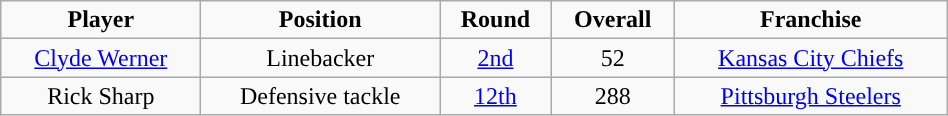<table class="wikitable" width="50%">
<tr align="center">
<td><strong>Player</strong></td>
<td><strong>Position</strong></td>
<td><strong>Round</strong></td>
<td><strong>Overall</strong></td>
<td><strong>Franchise</strong></td>
</tr>
<tr align="center" bgcolor="">
<td><a href='#'>Clyde Werner</a></td>
<td>Linebacker</td>
<td><a href='#'>2nd</a></td>
<td>52</td>
<td><a href='#'>Kansas City Chiefs</a></td>
</tr>
<tr align="center" bgcolor="">
<td>Rick Sharp</td>
<td>Defensive tackle</td>
<td><a href='#'>12th</a></td>
<td>288</td>
<td><a href='#'>Pittsburgh Steelers</a></td>
</tr>
</table>
